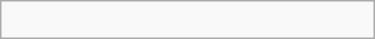<table class="wikitable floatright" | width="250">
<tr style="text-align:center;">
<td><br></td>
</tr>
</table>
